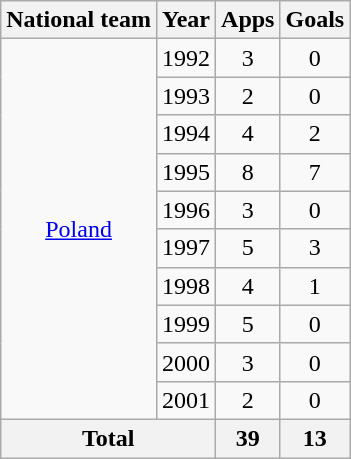<table class="wikitable" style="text-align:center">
<tr>
<th>National team</th>
<th>Year</th>
<th>Apps</th>
<th>Goals</th>
</tr>
<tr>
<td rowspan="10"><a href='#'>Poland</a></td>
<td>1992</td>
<td>3</td>
<td>0</td>
</tr>
<tr>
<td>1993</td>
<td>2</td>
<td>0</td>
</tr>
<tr>
<td>1994</td>
<td>4</td>
<td>2</td>
</tr>
<tr>
<td>1995</td>
<td>8</td>
<td>7</td>
</tr>
<tr>
<td>1996</td>
<td>3</td>
<td>0</td>
</tr>
<tr>
<td>1997</td>
<td>5</td>
<td>3</td>
</tr>
<tr>
<td>1998</td>
<td>4</td>
<td>1</td>
</tr>
<tr>
<td>1999</td>
<td>5</td>
<td>0</td>
</tr>
<tr>
<td>2000</td>
<td>3</td>
<td>0</td>
</tr>
<tr>
<td>2001</td>
<td>2</td>
<td>0</td>
</tr>
<tr>
<th colspan="2">Total</th>
<th>39</th>
<th>13</th>
</tr>
</table>
